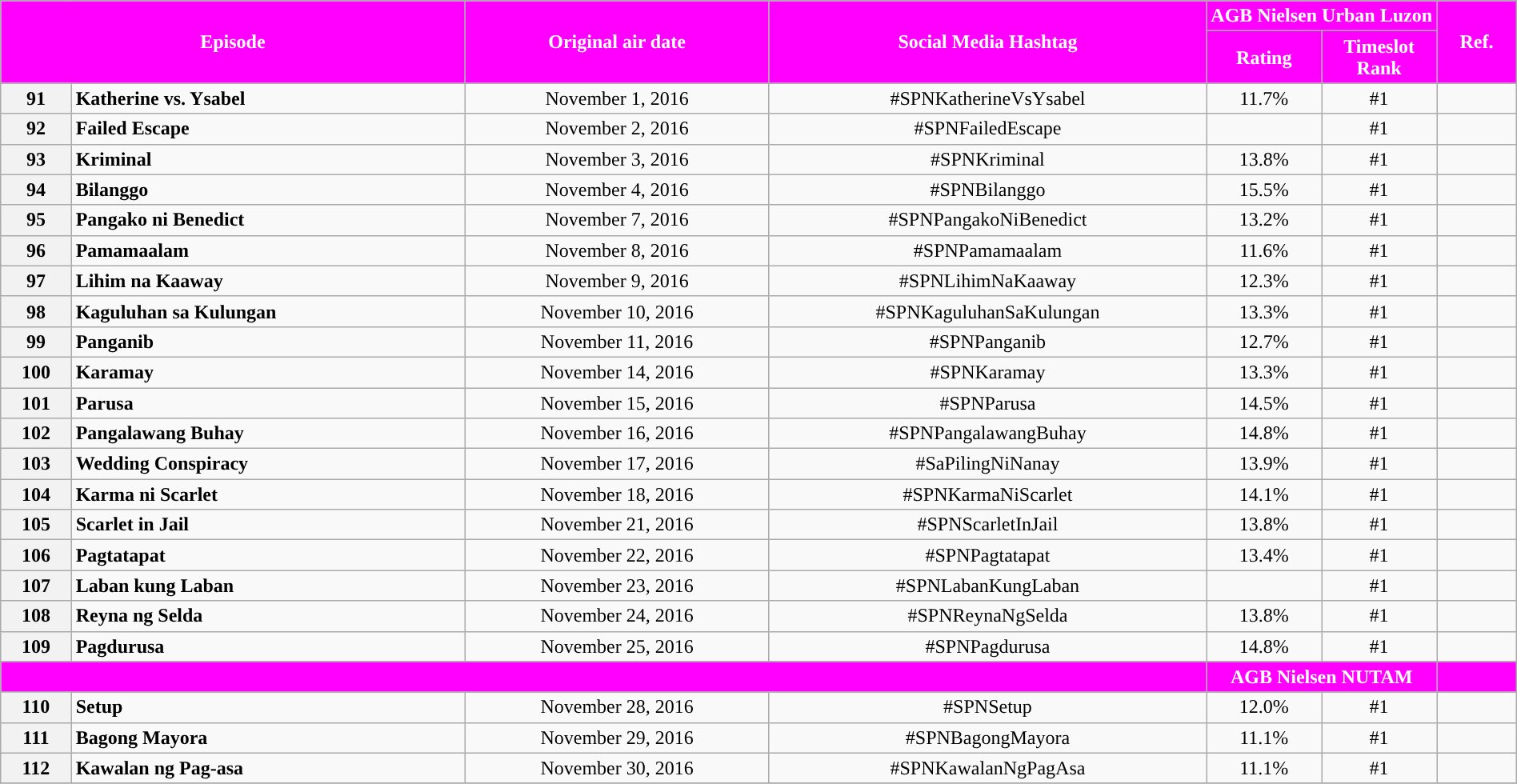<table class="wikitable" style="text-align:center; font-size:100%; line-height:18px;"  width="100%">
<tr>
<th colspan="2" rowspan="2" style="background-color:#FF00FF; color:#ffffff;">Episode</th>
<th style="background:#FF00FF; color:white" rowspan="2">Original air date</th>
<th style="background:#FF00FF; color:white" rowspan="2">Social Media Hashtag</th>
<th style="background-color:#FF00FF; color:#ffffff;" colspan="2">AGB Nielsen Urban Luzon</th>
<th rowspan="2" style="background:#FF00FF; color:white">Ref.</th>
</tr>
<tr style="text-align: center style=">
<th style="background-color:#FF00FF; width:75px; color:#ffffff;">Rating</th>
<th style="background-color:#FF00FF; width:75px; color:#ffffff;">Timeslot Rank</th>
</tr>
<tr>
<th>91</th>
<td style="text-align: left;"><strong>Katherine vs. Ysabel</strong></td>
<td>November 1, 2016</td>
<td>#SPNKatherineVsYsabel</td>
<td>11.7%</td>
<td>#1</td>
<td></td>
</tr>
<tr>
<th>92</th>
<td style="text-align: left;"><strong>Failed Escape</strong></td>
<td>November 2, 2016</td>
<td>#SPNFailedEscape</td>
<td></td>
<td>#1</td>
<td></td>
</tr>
<tr>
<th>93</th>
<td style="text-align: left;"><strong>Kriminal</strong></td>
<td>November 3, 2016</td>
<td>#SPNKriminal</td>
<td>13.8%</td>
<td>#1</td>
<td></td>
</tr>
<tr>
<th>94</th>
<td style="text-align: left;"><strong>Bilanggo</strong></td>
<td>November 4, 2016</td>
<td>#SPNBilanggo</td>
<td>15.5%</td>
<td>#1</td>
<td></td>
</tr>
<tr>
<th>95</th>
<td style="text-align: left;"><strong>Pangako ni Benedict</strong></td>
<td>November 7, 2016</td>
<td>#SPNPangakoNiBenedict</td>
<td>13.2%</td>
<td>#1</td>
<td></td>
</tr>
<tr>
<th>96</th>
<td style="text-align: left;"><strong>Pamamaalam</strong></td>
<td>November 8, 2016</td>
<td>#SPNPamamaalam</td>
<td>11.6%</td>
<td>#1</td>
<td></td>
</tr>
<tr>
<th>97</th>
<td style="text-align: left;"><strong>Lihim na Kaaway</strong></td>
<td>November 9, 2016</td>
<td>#SPNLihimNaKaaway</td>
<td>12.3%</td>
<td>#1</td>
<td></td>
</tr>
<tr>
<th>98</th>
<td style="text-align: left;"><strong>Kaguluhan sa Kulungan</strong></td>
<td>November 10, 2016</td>
<td>#SPNKaguluhanSaKulungan</td>
<td>13.3%</td>
<td>#1</td>
<td></td>
</tr>
<tr>
<th>99</th>
<td style="text-align: left;"><strong>Panganib</strong></td>
<td>November 11, 2016</td>
<td>#SPNPanganib</td>
<td>12.7%</td>
<td>#1</td>
<td></td>
</tr>
<tr>
<th>100</th>
<td style="text-align: left;"><strong>Karamay</strong></td>
<td>November 14, 2016</td>
<td>#SPNKaramay</td>
<td>13.3%</td>
<td>#1</td>
<td></td>
</tr>
<tr>
<th>101</th>
<td style="text-align: left;"><strong>Parusa</strong></td>
<td>November 15, 2016</td>
<td>#SPNParusa</td>
<td>14.5%</td>
<td>#1</td>
<td></td>
</tr>
<tr>
<th>102</th>
<td style="text-align: left;"><strong>Pangalawang Buhay</strong></td>
<td>November 16, 2016</td>
<td>#SPNPangalawangBuhay</td>
<td>14.8%</td>
<td>#1</td>
<td></td>
</tr>
<tr>
<th>103</th>
<td style="text-align: left;"><strong>Wedding Conspiracy</strong></td>
<td>November 17, 2016</td>
<td>#SaPilingNiNanay</td>
<td>13.9%</td>
<td>#1</td>
<td></td>
</tr>
<tr>
<th>104</th>
<td style="text-align: left;"><strong>Karma ni Scarlet</strong></td>
<td>November 18, 2016</td>
<td>#SPNKarmaNiScarlet</td>
<td>14.1%</td>
<td>#1</td>
<td></td>
</tr>
<tr>
<th>105</th>
<td style="text-align: left;"><strong>Scarlet in Jail</strong></td>
<td>November 21, 2016</td>
<td>#SPNScarletInJail</td>
<td>13.8%</td>
<td>#1</td>
<td></td>
</tr>
<tr>
<th>106</th>
<td style="text-align: left;"><strong>Pagtatapat</strong></td>
<td>November 22, 2016</td>
<td>#SPNPagtatapat</td>
<td>13.4%</td>
<td>#1</td>
<td></td>
</tr>
<tr>
<th>107</th>
<td style="text-align: left;"><strong>Laban kung Laban</strong></td>
<td>November 23, 2016</td>
<td>#SPNLabanKungLaban</td>
<td></td>
<td>#1</td>
<td></td>
</tr>
<tr>
<th>108</th>
<td style="text-align: left;"><strong>Reyna ng Selda</strong></td>
<td>November 24, 2016</td>
<td>#SPNReynaNgSelda</td>
<td>13.8%</td>
<td>#1</td>
<td></td>
</tr>
<tr>
<th>109</th>
<td style="text-align: left;"><strong>Pagdurusa</strong></td>
<td>November 25, 2016</td>
<td>#SPNPagdurusa</td>
<td>14.8%</td>
<td>#1</td>
<td></td>
</tr>
<tr>
<th style="background-color:#FF00FF; color:#ffffff;" colspan="4"></th>
<th style="background-color:#FF00FF; color:#ffffff;" colspan="2">AGB Nielsen NUTAM</th>
<th style="background-color:#FF00FF; color:#ffffff;" colspan="1"></th>
</tr>
<tr>
<th>110</th>
<td style="text-align: left;"><strong>Setup</strong></td>
<td>November 28, 2016</td>
<td>#SPNSetup</td>
<td>12.0%</td>
<td>#1</td>
<td></td>
</tr>
<tr>
<th>111</th>
<td style="text-align: left;"><strong>Bagong Mayora</strong></td>
<td>November 29, 2016</td>
<td>#SPNBagongMayora</td>
<td>11.1%</td>
<td>#1</td>
<td></td>
</tr>
<tr>
<th>112</th>
<td style="text-align: left;"><strong>Kawalan ng Pag-asa</strong></td>
<td>November 30, 2016</td>
<td>#SPNKawalanNgPagAsa</td>
<td>11.1%</td>
<td>#1</td>
<td></td>
</tr>
<tr>
</tr>
</table>
